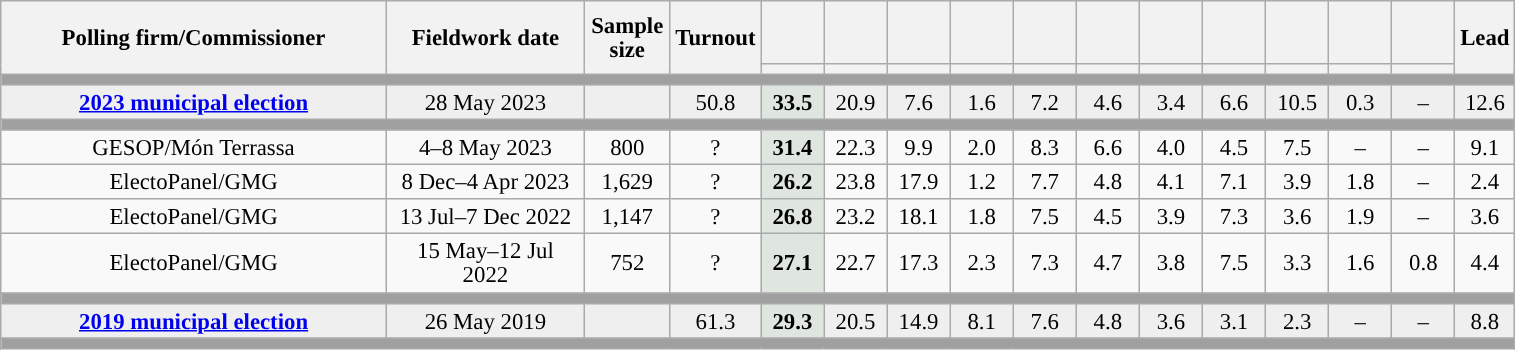<table class="wikitable collapsible collapsed" style="text-align:center; font-size:95%; line-height:16px;">
<tr style="height:42px;">
<th style="width:250px;" rowspan="2">Polling firm/Commissioner</th>
<th style="width:125px;" rowspan="2">Fieldwork date</th>
<th style="width:50px;" rowspan="2">Sample size</th>
<th style="width:45px;" rowspan="2">Turnout</th>
<th style="width:35px;"></th>
<th style="width:35px;"></th>
<th style="width:35px;"></th>
<th style="width:35px;"></th>
<th style="width:35px;"><br></th>
<th style="width:35px;"></th>
<th style="width:35px;"></th>
<th style="width:35px;"></th>
<th style="width:35px;"></th>
<th style="width:35px;"></th>
<th style="width:35px;"></th>
<th style="width:30px;" rowspan="2">Lead</th>
</tr>
<tr>
<th style="color:inherit;background:"></th>
<th style="color:inherit;background:"></th>
<th style="color:inherit;background:"></th>
<th style="color:inherit;background:"></th>
<th style="color:inherit;background:"></th>
<th style="color:inherit;background:"></th>
<th style="color:inherit;background:"></th>
<th style="color:inherit;background:"></th>
<th style="color:inherit;background:"></th>
<th style="color:inherit;background:"></th>
<th style="color:inherit;background:"></th>
</tr>
<tr>
<td colspan="16" style="background:#A0A0A0"></td>
</tr>
<tr style="background:#EFEFEF;">
<td><strong><a href='#'>2023 municipal election</a></strong></td>
<td>28 May 2023</td>
<td></td>
<td>50.8</td>
<td style="background:#DFE6E0;"><strong>33.5</strong><br></td>
<td>20.9<br></td>
<td>7.6<br></td>
<td>1.6<br></td>
<td>7.2<br></td>
<td>4.6<br></td>
<td>3.4<br></td>
<td>6.6<br></td>
<td>10.5<br></td>
<td>0.3<br></td>
<td>–</td>
<td style="background:">12.6</td>
</tr>
<tr>
<td colspan="16" style="background:#A0A0A0"></td>
</tr>
<tr>
<td>GESOP/Món Terrassa</td>
<td>4–8 May 2023</td>
<td>800</td>
<td>?</td>
<td style="background:#DFE6E0;"><strong>31.4</strong><br></td>
<td>22.3<br></td>
<td>9.9<br></td>
<td>2.0<br></td>
<td>8.3<br></td>
<td>6.6<br></td>
<td>4.0<br></td>
<td>4.5<br></td>
<td>7.5<br></td>
<td>–</td>
<td>–</td>
<td style="background:">9.1</td>
</tr>
<tr>
<td>ElectoPanel/GMG</td>
<td>8 Dec–4 Apr 2023</td>
<td>1,629</td>
<td>?</td>
<td style="background:#DFE6E0;"><strong>26.2</strong><br></td>
<td>23.8<br></td>
<td>17.9<br></td>
<td>1.2<br></td>
<td>7.7<br></td>
<td>4.8<br></td>
<td>4.1<br></td>
<td>7.1<br></td>
<td>3.9<br></td>
<td>1.8<br></td>
<td>–</td>
<td style="background:">2.4</td>
</tr>
<tr>
<td>ElectoPanel/GMG</td>
<td>13 Jul–7 Dec 2022</td>
<td>1,147</td>
<td>?</td>
<td style="background:#DFE6E0;"><strong>26.8</strong><br></td>
<td>23.2<br></td>
<td>18.1<br></td>
<td>1.8<br></td>
<td>7.5<br></td>
<td>4.5<br></td>
<td>3.9<br></td>
<td>7.3<br></td>
<td>3.6<br></td>
<td>1.9<br></td>
<td>–</td>
<td style="background:">3.6</td>
</tr>
<tr>
<td>ElectoPanel/GMG</td>
<td>15 May–12 Jul 2022</td>
<td>752</td>
<td>?</td>
<td style="background:#DFE6E0;"><strong>27.1</strong><br></td>
<td>22.7<br></td>
<td>17.3<br></td>
<td>2.3<br></td>
<td>7.3<br></td>
<td>4.7<br></td>
<td>3.8<br></td>
<td>7.5<br></td>
<td>3.3<br></td>
<td>1.6<br></td>
<td>0.8<br></td>
<td style="background:">4.4</td>
</tr>
<tr>
<td colspan="16" style="background:#A0A0A0"></td>
</tr>
<tr style="background:#EFEFEF;">
<td><strong><a href='#'>2019 municipal election</a></strong></td>
<td>26 May 2019</td>
<td></td>
<td>61.3</td>
<td style="background:#DFE6E0;"><strong>29.3</strong><br></td>
<td>20.5<br></td>
<td>14.9<br></td>
<td>8.1<br></td>
<td>7.6<br></td>
<td>4.8<br></td>
<td>3.6<br></td>
<td>3.1<br></td>
<td>2.3<br></td>
<td>–</td>
<td>–</td>
<td style="background:">8.8</td>
</tr>
<tr>
<td colspan="16" style="background:#A0A0A0"></td>
</tr>
</table>
